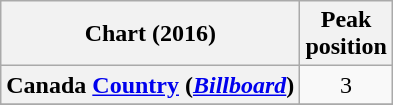<table class="wikitable sortable plainrowheaders" style="text-align:center;">
<tr>
<th>Chart (2016)</th>
<th>Peak <br> position</th>
</tr>
<tr>
<th scope="row">Canada <a href='#'>Country</a> (<a href='#'><em>Billboard</em></a>)</th>
<td>3</td>
</tr>
<tr>
</tr>
</table>
